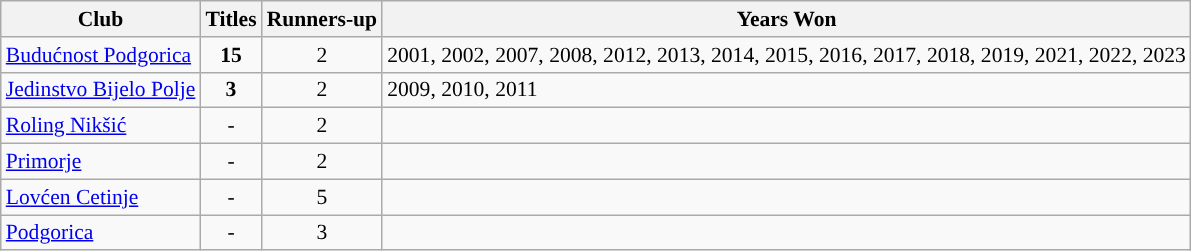<table class="wikitable" style="font-size:90%">
<tr>
<th>Club</th>
<th>Titles</th>
<th>Runners-up</th>
<th>Years Won</th>
</tr>
<tr>
<td><a href='#'>Budućnost Podgorica</a></td>
<td align="center"><strong>15</strong></td>
<td align="center">2</td>
<td>2001, 2002, 2007, 2008, 2012, 2013, 2014, 2015, 2016, 2017, 2018, 2019, 2021, 2022, 2023</td>
</tr>
<tr>
<td><a href='#'>Jedinstvo Bijelo Polje</a></td>
<td align="center"><strong>3</strong></td>
<td align="center">2</td>
<td>2009, 2010, 2011</td>
</tr>
<tr>
<td><a href='#'>Roling Nikšić</a></td>
<td align="center">-</td>
<td align="center">2</td>
<td></td>
</tr>
<tr>
<td><a href='#'>Primorje</a></td>
<td align="center">-</td>
<td align="center">2</td>
<td></td>
</tr>
<tr>
<td><a href='#'>Lovćen Cetinje</a></td>
<td align="center">-</td>
<td align="center">5</td>
<td></td>
</tr>
<tr>
<td><a href='#'>Podgorica</a></td>
<td align="center">-</td>
<td align="center">3</td>
<td></td>
</tr>
</table>
